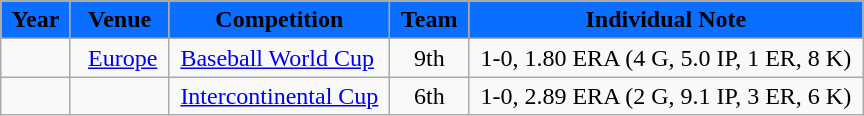<table class="wikitable">
<tr>
<th style="background:#0A6EFF"><span> Year </span></th>
<th style="background:#0A6EFF"><span>Venue</span></th>
<th style="background:#0A6EFF"><span>Competition</span></th>
<th style="background:#0A6EFF"><span> Team </span></th>
<th style="background:#0A6EFF"><span> Individual Note </span></th>
</tr>
<tr>
<td>  </td>
<td>  <a href='#'>Europe</a> </td>
<td> <a href='#'>Baseball World Cup</a></td>
<td style="text-align:center">9th</td>
<td> 1-0, 1.80 ERA (4 G, 5.0 IP, 1 ER, 8 K) </td>
</tr>
<tr>
<td style="text-align:center"></td>
<td>  </td>
<td> <a href='#'>Intercontinental Cup</a> </td>
<td style="text-align:center">6th</td>
<td style="text-align:center"> 1-0, 2.89 ERA (2 G, 9.1 IP, 3 ER, 6 K) </td>
</tr>
</table>
